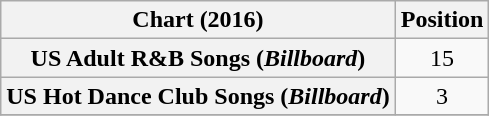<table class="wikitable sortable plainrowheaders">
<tr>
<th scope="col">Chart (2016)</th>
<th scope="col">Position</th>
</tr>
<tr>
<th scope="row">US Adult R&B Songs (<em>Billboard</em>)</th>
<td align="center">15</td>
</tr>
<tr>
<th scope="row">US Hot Dance Club Songs (<em>Billboard</em>)</th>
<td align="center">3</td>
</tr>
<tr>
</tr>
</table>
